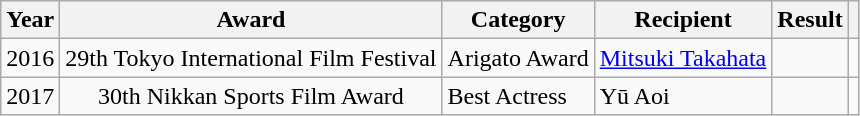<table class="wikitable plainrowheaders sortable">
<tr>
<th scope="col">Year</th>
<th scope="col">Award</th>
<th scope="col">Category</th>
<th scope="col">Recipient</th>
<th scope="col">Result</th>
<th scope="col" class="unsortable"></th>
</tr>
<tr>
<td align="center">2016</td>
<td align="center">29th Tokyo International Film Festival</td>
<td>Arigato Award</td>
<td><a href='#'>Mitsuki Takahata</a></td>
<td></td>
<td style="text-align:center;"></td>
</tr>
<tr>
<td align="center">2017</td>
<td align="center">30th Nikkan Sports Film Award</td>
<td>Best Actress</td>
<td>Yū Aoi</td>
<td></td>
<td style="text-align:center;"></td>
</tr>
</table>
